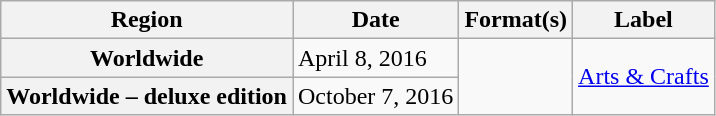<table class="wikitable plainrowheaders">
<tr>
<th scope="col">Region</th>
<th scope="col">Date</th>
<th scope="col">Format(s)</th>
<th scope="col">Label</th>
</tr>
<tr>
<th scope="row">Worldwide</th>
<td>April 8, 2016</td>
<td rowspan=2></td>
<td rowspan=2><a href='#'>Arts & Crafts</a></td>
</tr>
<tr>
<th scope="row">Worldwide – deluxe edition</th>
<td>October 7, 2016</td>
</tr>
</table>
